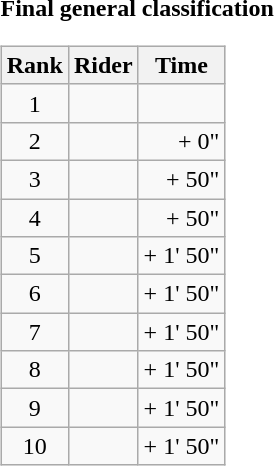<table>
<tr>
<td><strong>Final general classification</strong><br><table class="wikitable">
<tr>
<th scope="col">Rank</th>
<th scope="col">Rider</th>
<th scope="col">Time</th>
</tr>
<tr>
<td style="text-align:center;">1</td>
<td></td>
<td style="text-align:right;"></td>
</tr>
<tr>
<td style="text-align:center;">2</td>
<td></td>
<td style="text-align:right;">+ 0"</td>
</tr>
<tr>
<td style="text-align:center;">3</td>
<td></td>
<td style="text-align:right;">+ 50"</td>
</tr>
<tr>
<td style="text-align:center;">4</td>
<td></td>
<td style="text-align:right;">+ 50"</td>
</tr>
<tr>
<td style="text-align:center;">5</td>
<td></td>
<td style="text-align:right;">+ 1' 50"</td>
</tr>
<tr>
<td style="text-align:center;">6</td>
<td></td>
<td style="text-align:right;">+ 1' 50"</td>
</tr>
<tr>
<td style="text-align:center;">7</td>
<td></td>
<td style="text-align:right;">+ 1' 50"</td>
</tr>
<tr>
<td style="text-align:center;">8</td>
<td></td>
<td style="text-align:right;">+ 1' 50"</td>
</tr>
<tr>
<td style="text-align:center;">9</td>
<td></td>
<td style="text-align:right;">+ 1' 50"</td>
</tr>
<tr>
<td style="text-align:center;">10</td>
<td></td>
<td style="text-align:right;">+ 1' 50"</td>
</tr>
</table>
</td>
</tr>
</table>
